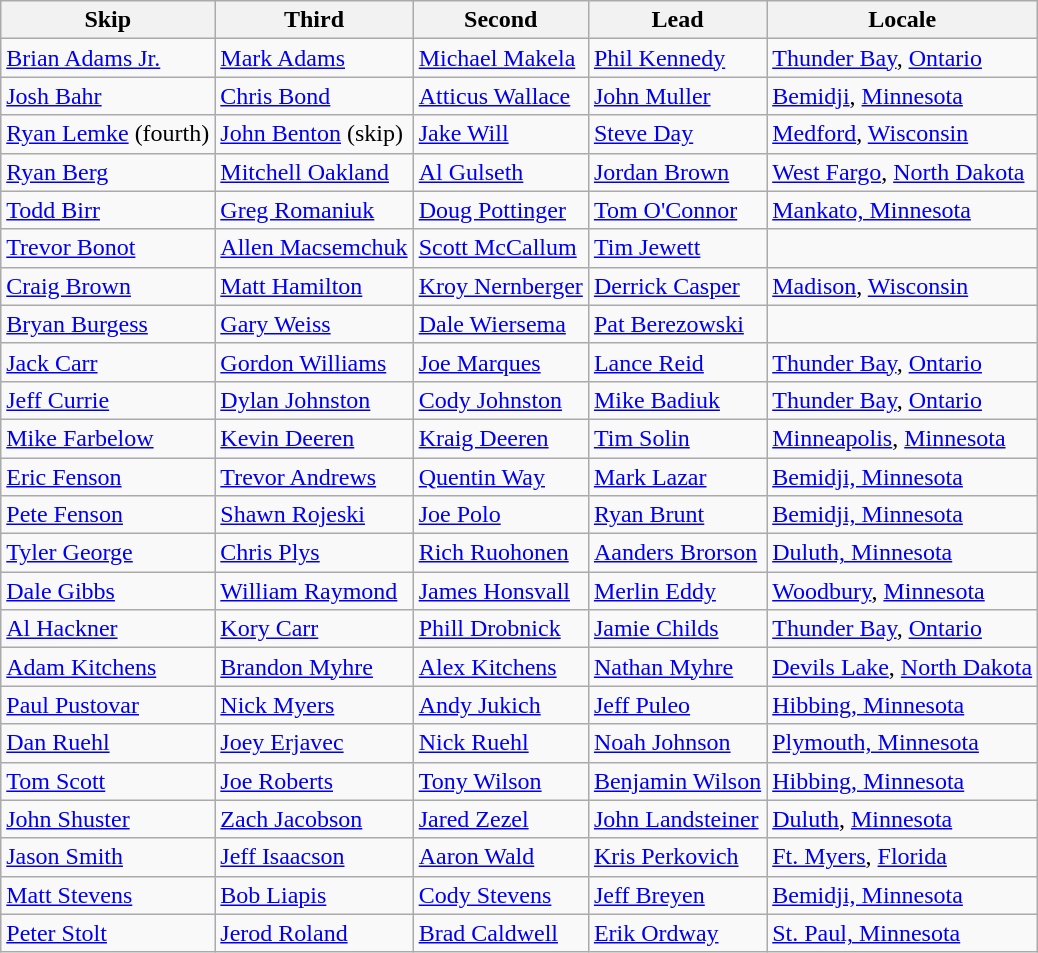<table class=wikitable>
<tr>
<th>Skip</th>
<th>Third</th>
<th>Second</th>
<th>Lead</th>
<th>Locale</th>
</tr>
<tr>
<td><a href='#'>Brian Adams Jr.</a></td>
<td><a href='#'>Mark Adams</a></td>
<td><a href='#'>Michael Makela</a></td>
<td><a href='#'>Phil Kennedy</a></td>
<td> <a href='#'>Thunder Bay</a>, <a href='#'>Ontario</a></td>
</tr>
<tr>
<td><a href='#'>Josh Bahr</a></td>
<td><a href='#'>Chris Bond</a></td>
<td><a href='#'>Atticus Wallace</a></td>
<td><a href='#'>John Muller</a></td>
<td> <a href='#'>Bemidji</a>, <a href='#'>Minnesota</a></td>
</tr>
<tr>
<td><a href='#'>Ryan Lemke</a> (fourth)</td>
<td><a href='#'>John Benton</a> (skip)</td>
<td><a href='#'>Jake Will</a></td>
<td><a href='#'>Steve Day</a></td>
<td> <a href='#'>Medford</a>, <a href='#'>Wisconsin</a></td>
</tr>
<tr>
<td><a href='#'>Ryan Berg</a></td>
<td><a href='#'>Mitchell Oakland</a></td>
<td><a href='#'>Al Gulseth</a></td>
<td><a href='#'>Jordan Brown</a></td>
<td> <a href='#'>West Fargo</a>, <a href='#'>North Dakota</a></td>
</tr>
<tr>
<td><a href='#'>Todd Birr</a></td>
<td><a href='#'>Greg Romaniuk</a></td>
<td><a href='#'>Doug Pottinger</a></td>
<td><a href='#'>Tom O'Connor</a></td>
<td> <a href='#'>Mankato, Minnesota</a></td>
</tr>
<tr>
<td><a href='#'>Trevor Bonot</a></td>
<td><a href='#'>Allen Macsemchuk</a></td>
<td><a href='#'>Scott McCallum</a></td>
<td><a href='#'>Tim Jewett</a></td>
<td></td>
</tr>
<tr>
<td><a href='#'>Craig Brown</a></td>
<td><a href='#'>Matt Hamilton</a></td>
<td><a href='#'>Kroy Nernberger</a></td>
<td><a href='#'>Derrick Casper</a></td>
<td> <a href='#'>Madison</a>, <a href='#'>Wisconsin</a></td>
</tr>
<tr>
<td><a href='#'>Bryan Burgess</a></td>
<td><a href='#'>Gary Weiss</a></td>
<td><a href='#'>Dale Wiersema</a></td>
<td><a href='#'>Pat Berezowski</a></td>
<td></td>
</tr>
<tr>
<td><a href='#'>Jack Carr</a></td>
<td><a href='#'>Gordon Williams</a></td>
<td><a href='#'>Joe Marques</a></td>
<td><a href='#'>Lance Reid</a></td>
<td> <a href='#'>Thunder Bay</a>, <a href='#'>Ontario</a></td>
</tr>
<tr>
<td><a href='#'>Jeff Currie</a></td>
<td><a href='#'>Dylan Johnston</a></td>
<td><a href='#'>Cody Johnston</a></td>
<td><a href='#'>Mike Badiuk</a></td>
<td> <a href='#'>Thunder Bay</a>, <a href='#'>Ontario</a></td>
</tr>
<tr>
<td><a href='#'>Mike Farbelow</a></td>
<td><a href='#'>Kevin Deeren</a></td>
<td><a href='#'>Kraig Deeren</a></td>
<td><a href='#'>Tim Solin</a></td>
<td> <a href='#'>Minneapolis</a>, <a href='#'>Minnesota</a></td>
</tr>
<tr>
<td><a href='#'>Eric Fenson</a></td>
<td><a href='#'>Trevor Andrews</a></td>
<td><a href='#'>Quentin Way</a></td>
<td><a href='#'>Mark Lazar</a></td>
<td> <a href='#'>Bemidji, Minnesota</a></td>
</tr>
<tr>
<td><a href='#'>Pete Fenson</a></td>
<td><a href='#'>Shawn Rojeski</a></td>
<td><a href='#'>Joe Polo</a></td>
<td><a href='#'>Ryan Brunt</a></td>
<td> <a href='#'>Bemidji, Minnesota</a></td>
</tr>
<tr>
<td><a href='#'>Tyler George</a></td>
<td><a href='#'>Chris Plys</a></td>
<td><a href='#'>Rich Ruohonen</a></td>
<td><a href='#'>Aanders Brorson</a></td>
<td> <a href='#'>Duluth, Minnesota</a></td>
</tr>
<tr>
<td><a href='#'>Dale Gibbs</a></td>
<td><a href='#'>William Raymond</a></td>
<td><a href='#'>James Honsvall</a></td>
<td><a href='#'>Merlin Eddy</a></td>
<td> <a href='#'>Woodbury</a>, <a href='#'>Minnesota</a></td>
</tr>
<tr>
<td><a href='#'>Al Hackner</a></td>
<td><a href='#'>Kory Carr</a></td>
<td><a href='#'>Phill Drobnick</a></td>
<td><a href='#'>Jamie Childs</a></td>
<td> <a href='#'>Thunder Bay</a>, <a href='#'>Ontario</a></td>
</tr>
<tr>
<td><a href='#'>Adam Kitchens</a></td>
<td><a href='#'>Brandon Myhre</a></td>
<td><a href='#'>Alex Kitchens</a></td>
<td><a href='#'>Nathan Myhre</a></td>
<td> <a href='#'>Devils Lake</a>, <a href='#'>North Dakota</a></td>
</tr>
<tr>
<td><a href='#'>Paul Pustovar</a></td>
<td><a href='#'>Nick Myers</a></td>
<td><a href='#'>Andy Jukich</a></td>
<td><a href='#'>Jeff Puleo</a></td>
<td> <a href='#'>Hibbing, Minnesota</a></td>
</tr>
<tr>
<td><a href='#'>Dan Ruehl</a></td>
<td><a href='#'>Joey Erjavec</a></td>
<td><a href='#'>Nick Ruehl</a></td>
<td><a href='#'>Noah Johnson</a></td>
<td> <a href='#'>Plymouth, Minnesota</a></td>
</tr>
<tr>
<td><a href='#'>Tom Scott</a></td>
<td><a href='#'>Joe Roberts</a></td>
<td><a href='#'>Tony Wilson</a></td>
<td><a href='#'>Benjamin Wilson</a></td>
<td> <a href='#'>Hibbing, Minnesota</a></td>
</tr>
<tr>
<td><a href='#'>John Shuster</a></td>
<td><a href='#'>Zach Jacobson</a></td>
<td><a href='#'>Jared Zezel</a></td>
<td><a href='#'>John Landsteiner</a></td>
<td> <a href='#'>Duluth</a>, <a href='#'>Minnesota</a></td>
</tr>
<tr>
<td><a href='#'>Jason Smith</a></td>
<td><a href='#'>Jeff Isaacson</a></td>
<td><a href='#'>Aaron Wald</a></td>
<td><a href='#'>Kris Perkovich</a></td>
<td> <a href='#'>Ft. Myers</a>, <a href='#'>Florida</a></td>
</tr>
<tr>
<td><a href='#'>Matt Stevens</a></td>
<td><a href='#'>Bob Liapis</a></td>
<td><a href='#'>Cody Stevens</a></td>
<td><a href='#'>Jeff Breyen</a></td>
<td> <a href='#'>Bemidji, Minnesota</a></td>
</tr>
<tr>
<td><a href='#'>Peter Stolt</a></td>
<td><a href='#'>Jerod Roland</a></td>
<td><a href='#'>Brad Caldwell</a></td>
<td><a href='#'>Erik Ordway</a></td>
<td> <a href='#'>St. Paul, Minnesota</a></td>
</tr>
</table>
